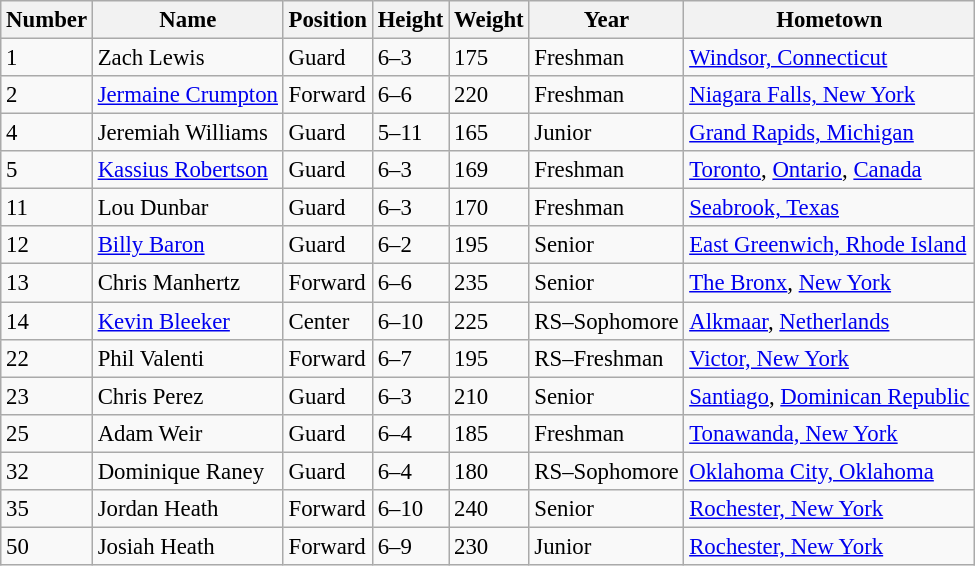<table class="wikitable sortable" style="font-size: 95%;">
<tr>
<th>Number</th>
<th>Name</th>
<th>Position</th>
<th>Height</th>
<th>Weight</th>
<th>Year</th>
<th>Hometown</th>
</tr>
<tr>
<td>1</td>
<td>Zach Lewis</td>
<td>Guard</td>
<td>6–3</td>
<td>175</td>
<td>Freshman</td>
<td><a href='#'>Windsor, Connecticut</a></td>
</tr>
<tr>
<td>2</td>
<td><a href='#'>Jermaine Crumpton</a></td>
<td>Forward</td>
<td>6–6</td>
<td>220</td>
<td>Freshman</td>
<td><a href='#'>Niagara Falls, New York</a></td>
</tr>
<tr>
<td>4</td>
<td>Jeremiah Williams</td>
<td>Guard</td>
<td>5–11</td>
<td>165</td>
<td>Junior</td>
<td><a href='#'>Grand Rapids, Michigan</a></td>
</tr>
<tr>
<td>5</td>
<td><a href='#'>Kassius Robertson</a></td>
<td>Guard</td>
<td>6–3</td>
<td>169</td>
<td>Freshman</td>
<td><a href='#'>Toronto</a>, <a href='#'>Ontario</a>, <a href='#'>Canada</a></td>
</tr>
<tr>
<td>11</td>
<td>Lou Dunbar</td>
<td>Guard</td>
<td>6–3</td>
<td>170</td>
<td>Freshman</td>
<td><a href='#'>Seabrook, Texas</a></td>
</tr>
<tr>
<td>12</td>
<td><a href='#'>Billy Baron</a></td>
<td>Guard</td>
<td>6–2</td>
<td>195</td>
<td>Senior</td>
<td><a href='#'>East Greenwich, Rhode Island</a></td>
</tr>
<tr>
<td>13</td>
<td>Chris Manhertz</td>
<td>Forward</td>
<td>6–6</td>
<td>235</td>
<td>Senior</td>
<td><a href='#'>The Bronx</a>, <a href='#'>New York</a></td>
</tr>
<tr>
<td>14</td>
<td><a href='#'>Kevin Bleeker</a></td>
<td>Center</td>
<td>6–10</td>
<td>225</td>
<td>RS–Sophomore</td>
<td><a href='#'>Alkmaar</a>, <a href='#'>Netherlands</a></td>
</tr>
<tr>
<td>22</td>
<td>Phil Valenti</td>
<td>Forward</td>
<td>6–7</td>
<td>195</td>
<td>RS–Freshman</td>
<td><a href='#'>Victor, New York</a></td>
</tr>
<tr>
<td>23</td>
<td>Chris Perez</td>
<td>Guard</td>
<td>6–3</td>
<td>210</td>
<td>Senior</td>
<td><a href='#'>Santiago</a>, <a href='#'>Dominican Republic</a></td>
</tr>
<tr>
<td>25</td>
<td>Adam Weir</td>
<td>Guard</td>
<td>6–4</td>
<td>185</td>
<td>Freshman</td>
<td><a href='#'>Tonawanda, New York</a></td>
</tr>
<tr>
<td>32</td>
<td>Dominique Raney</td>
<td>Guard</td>
<td>6–4</td>
<td>180</td>
<td>RS–Sophomore</td>
<td><a href='#'>Oklahoma City, Oklahoma</a></td>
</tr>
<tr>
<td>35</td>
<td>Jordan Heath</td>
<td>Forward</td>
<td>6–10</td>
<td>240</td>
<td>Senior</td>
<td><a href='#'>Rochester, New York</a></td>
</tr>
<tr>
<td>50</td>
<td>Josiah Heath</td>
<td>Forward</td>
<td>6–9</td>
<td>230</td>
<td>Junior</td>
<td><a href='#'>Rochester, New York</a></td>
</tr>
</table>
